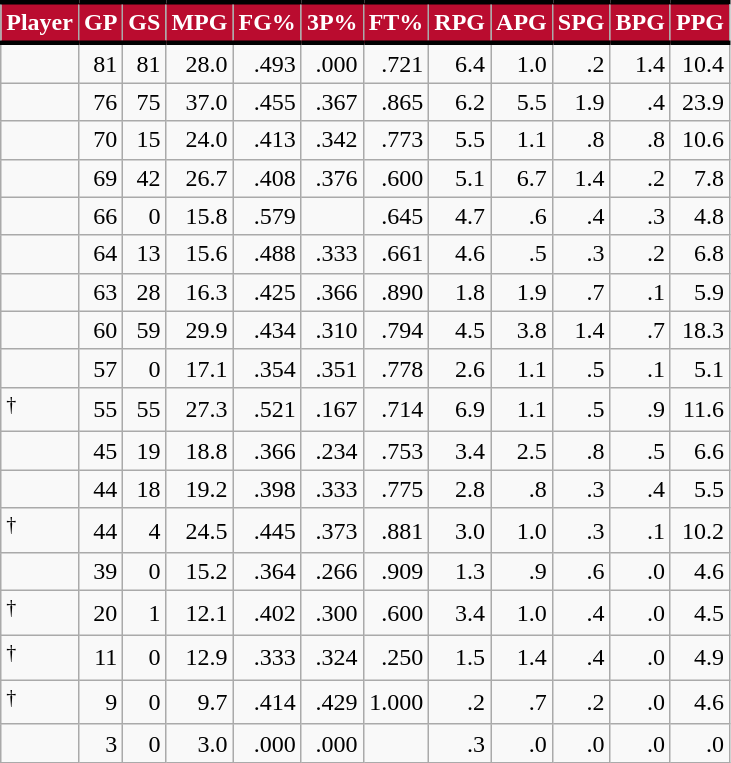<table class="wikitable sortable" style="text-align:right;">
<tr>
<th style="background:#BA0C2F; color:#FFFFFF; border-top:#010101 3px solid; border-bottom:#010101 3px solid;">Player</th>
<th style="background:#BA0C2F; color:#FFFFFF; border-top:#010101 3px solid; border-bottom:#010101 3px solid;">GP</th>
<th style="background:#BA0C2F; color:#FFFFFF; border-top:#010101 3px solid; border-bottom:#010101 3px solid;">GS</th>
<th style="background:#BA0C2F; color:#FFFFFF; border-top:#010101 3px solid; border-bottom:#010101 3px solid;">MPG</th>
<th style="background:#BA0C2F; color:#FFFFFF; border-top:#010101 3px solid; border-bottom:#010101 3px solid;">FG%</th>
<th style="background:#BA0C2F; color:#FFFFFF; border-top:#010101 3px solid; border-bottom:#010101 3px solid;">3P%</th>
<th style="background:#BA0C2F; color:#FFFFFF; border-top:#010101 3px solid; border-bottom:#010101 3px solid;">FT%</th>
<th style="background:#BA0C2F; color:#FFFFFF; border-top:#010101 3px solid; border-bottom:#010101 3px solid;">RPG</th>
<th style="background:#BA0C2F; color:#FFFFFF; border-top:#010101 3px solid; border-bottom:#010101 3px solid;">APG</th>
<th style="background:#BA0C2F; color:#FFFFFF; border-top:#010101 3px solid; border-bottom:#010101 3px solid;">SPG</th>
<th style="background:#BA0C2F; color:#FFFFFF; border-top:#010101 3px solid; border-bottom:#010101 3px solid;">BPG</th>
<th style="background:#BA0C2F; color:#FFFFFF; border-top:#010101 3px solid; border-bottom:#010101 3px solid;">PPG</th>
</tr>
<tr>
<td style="text-align:left;"></td>
<td>81</td>
<td>81</td>
<td>28.0</td>
<td>.493</td>
<td>.000</td>
<td>.721</td>
<td>6.4</td>
<td>1.0</td>
<td>.2</td>
<td>1.4</td>
<td>10.4</td>
</tr>
<tr>
<td style="text-align:left;"></td>
<td>76</td>
<td>75</td>
<td>37.0</td>
<td>.455</td>
<td>.367</td>
<td>.865</td>
<td>6.2</td>
<td>5.5</td>
<td>1.9</td>
<td>.4</td>
<td>23.9</td>
</tr>
<tr>
<td style="text-align:left;"></td>
<td>70</td>
<td>15</td>
<td>24.0</td>
<td>.413</td>
<td>.342</td>
<td>.773</td>
<td>5.5</td>
<td>1.1</td>
<td>.8</td>
<td>.8</td>
<td>10.6</td>
</tr>
<tr>
<td style="text-align:left;"></td>
<td>69</td>
<td>42</td>
<td>26.7</td>
<td>.408</td>
<td>.376</td>
<td>.600</td>
<td>5.1</td>
<td>6.7</td>
<td>1.4</td>
<td>.2</td>
<td>7.8</td>
</tr>
<tr>
<td style="text-align:left;"></td>
<td>66</td>
<td>0</td>
<td>15.8</td>
<td>.579</td>
<td></td>
<td>.645</td>
<td>4.7</td>
<td>.6</td>
<td>.4</td>
<td>.3</td>
<td>4.8</td>
</tr>
<tr>
<td style="text-align:left;"></td>
<td>64</td>
<td>13</td>
<td>15.6</td>
<td>.488</td>
<td>.333</td>
<td>.661</td>
<td>4.6</td>
<td>.5</td>
<td>.3</td>
<td>.2</td>
<td>6.8</td>
</tr>
<tr>
<td style="text-align:left;"></td>
<td>63</td>
<td>28</td>
<td>16.3</td>
<td>.425</td>
<td>.366</td>
<td>.890</td>
<td>1.8</td>
<td>1.9</td>
<td>.7</td>
<td>.1</td>
<td>5.9</td>
</tr>
<tr>
<td style="text-align:left;"></td>
<td>60</td>
<td>59</td>
<td>29.9</td>
<td>.434</td>
<td>.310</td>
<td>.794</td>
<td>4.5</td>
<td>3.8</td>
<td>1.4</td>
<td>.7</td>
<td>18.3</td>
</tr>
<tr>
<td style="text-align:left;"></td>
<td>57</td>
<td>0</td>
<td>17.1</td>
<td>.354</td>
<td>.351</td>
<td>.778</td>
<td>2.6</td>
<td>1.1</td>
<td>.5</td>
<td>.1</td>
<td>5.1</td>
</tr>
<tr>
<td style="text-align:left;"><sup>†</sup></td>
<td>55</td>
<td>55</td>
<td>27.3</td>
<td>.521</td>
<td>.167</td>
<td>.714</td>
<td>6.9</td>
<td>1.1</td>
<td>.5</td>
<td>.9</td>
<td>11.6</td>
</tr>
<tr>
<td style="text-align:left;"></td>
<td>45</td>
<td>19</td>
<td>18.8</td>
<td>.366</td>
<td>.234</td>
<td>.753</td>
<td>3.4</td>
<td>2.5</td>
<td>.8</td>
<td>.5</td>
<td>6.6</td>
</tr>
<tr>
<td style="text-align:left;"></td>
<td>44</td>
<td>18</td>
<td>19.2</td>
<td>.398</td>
<td>.333</td>
<td>.775</td>
<td>2.8</td>
<td>.8</td>
<td>.3</td>
<td>.4</td>
<td>5.5</td>
</tr>
<tr>
<td style="text-align:left;"><sup>†</sup></td>
<td>44</td>
<td>4</td>
<td>24.5</td>
<td>.445</td>
<td>.373</td>
<td>.881</td>
<td>3.0</td>
<td>1.0</td>
<td>.3</td>
<td>.1</td>
<td>10.2</td>
</tr>
<tr>
<td style="text-align:left;"></td>
<td>39</td>
<td>0</td>
<td>15.2</td>
<td>.364</td>
<td>.266</td>
<td>.909</td>
<td>1.3</td>
<td>.9</td>
<td>.6</td>
<td>.0</td>
<td>4.6</td>
</tr>
<tr>
<td style="text-align:left;"><sup>†</sup></td>
<td>20</td>
<td>1</td>
<td>12.1</td>
<td>.402</td>
<td>.300</td>
<td>.600</td>
<td>3.4</td>
<td>1.0</td>
<td>.4</td>
<td>.0</td>
<td>4.5</td>
</tr>
<tr>
<td style="text-align:left;"><sup>†</sup></td>
<td>11</td>
<td>0</td>
<td>12.9</td>
<td>.333</td>
<td>.324</td>
<td>.250</td>
<td>1.5</td>
<td>1.4</td>
<td>.4</td>
<td>.0</td>
<td>4.9</td>
</tr>
<tr>
<td style="text-align:left;"><sup>†</sup></td>
<td>9</td>
<td>0</td>
<td>9.7</td>
<td>.414</td>
<td>.429</td>
<td>1.000</td>
<td>.2</td>
<td>.7</td>
<td>.2</td>
<td>.0</td>
<td>4.6</td>
</tr>
<tr>
<td style="text-align:left;"></td>
<td>3</td>
<td>0</td>
<td>3.0</td>
<td>.000</td>
<td>.000</td>
<td></td>
<td>.3</td>
<td>.0</td>
<td>.0</td>
<td>.0</td>
<td>.0</td>
</tr>
</table>
